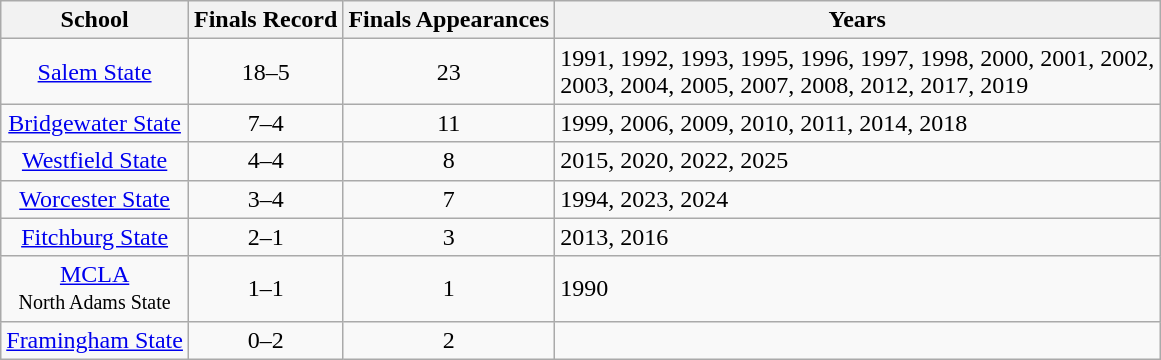<table class="wikitable sortable" style="text-align:center;">
<tr>
<th>School</th>
<th>Finals Record</th>
<th>Finals Appearances</th>
<th class=unsortable>Years</th>
</tr>
<tr>
<td><a href='#'>Salem State</a></td>
<td>18–5</td>
<td>23</td>
<td align=left>1991, 1992, 1993, 1995, 1996, 1997, 1998, 2000, 2001, 2002,<br> 2003, 2004, 2005, 2007, 2008, 2012, 2017, 2019</td>
</tr>
<tr>
<td><a href='#'>Bridgewater State</a></td>
<td>7–4</td>
<td>11</td>
<td align=left>1999, 2006, 2009, 2010, 2011, 2014, 2018</td>
</tr>
<tr>
<td><a href='#'>Westfield State</a></td>
<td>4–4</td>
<td>8</td>
<td align=left>2015, 2020, 2022, 2025</td>
</tr>
<tr>
<td><a href='#'>Worcester State</a></td>
<td>3–4</td>
<td>7</td>
<td align=left>1994, 2023, 2024</td>
</tr>
<tr>
<td><a href='#'>Fitchburg State</a></td>
<td>2–1</td>
<td>3</td>
<td align=left>2013, 2016</td>
</tr>
<tr>
<td><a href='#'>MCLA</a><br><small>North Adams State</small></td>
<td>1–1</td>
<td>1</td>
<td align=left>1990</td>
</tr>
<tr>
<td><a href='#'>Framingham State</a></td>
<td>0–2</td>
<td>2</td>
<td align=left></td>
</tr>
</table>
